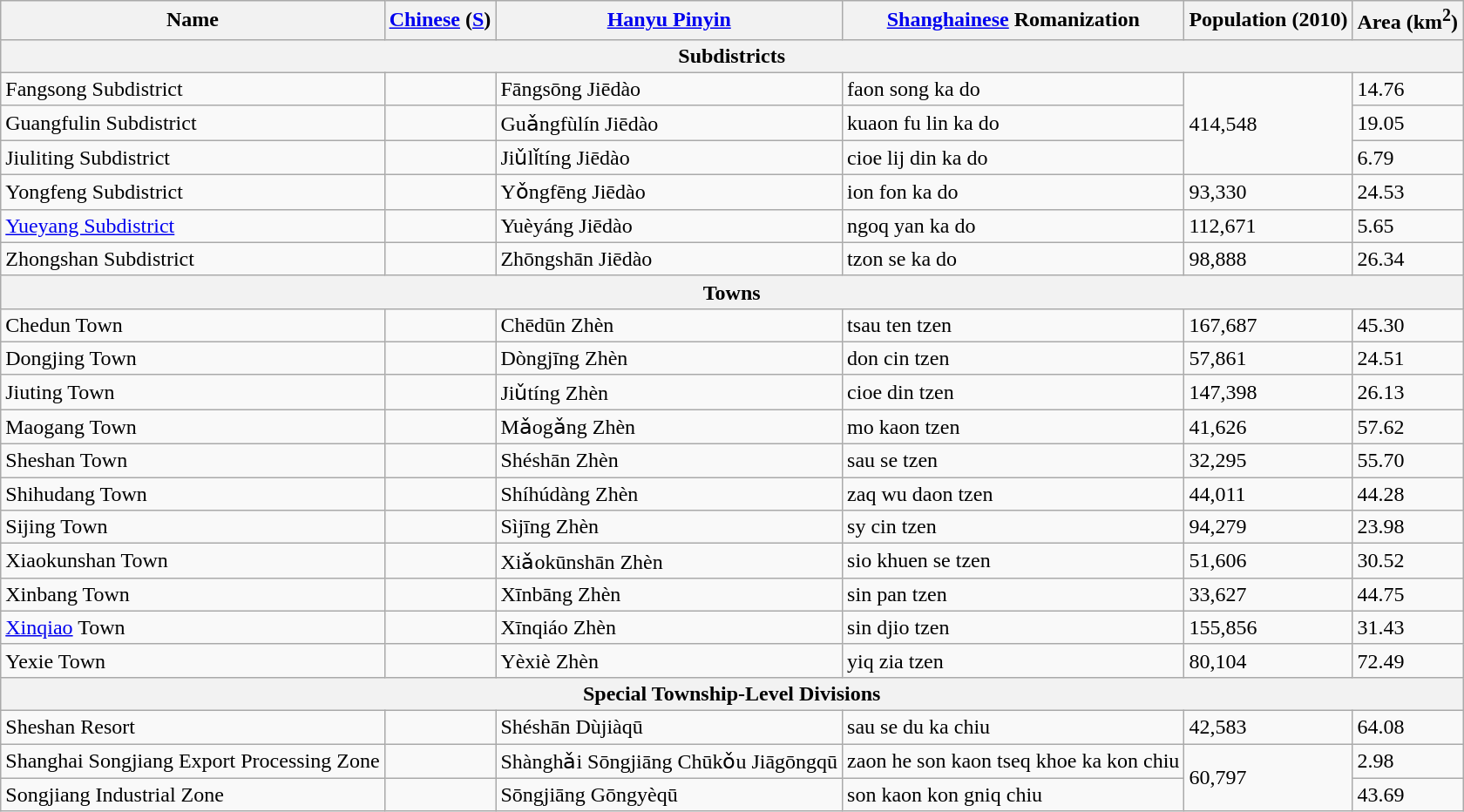<table class="wikitable">
<tr>
<th>Name</th>
<th><a href='#'>Chinese</a> (<a href='#'>S</a>)</th>
<th><a href='#'>Hanyu Pinyin</a></th>
<th><a href='#'>Shanghainese</a> Romanization</th>
<th>Population (2010)</th>
<th>Area (km<sup>2</sup>)</th>
</tr>
<tr>
<th colspan="6">Subdistricts</th>
</tr>
<tr>
<td>Fangsong Subdistrict</td>
<td></td>
<td>Fāngsōng Jiēdào</td>
<td>faon song ka do</td>
<td rowspan="3">414,548</td>
<td>14.76</td>
</tr>
<tr>
<td>Guangfulin Subdistrict</td>
<td></td>
<td>Guǎngfùlín Jiēdào</td>
<td>kuaon fu lin ka do</td>
<td>19.05</td>
</tr>
<tr>
<td>Jiuliting Subdistrict</td>
<td></td>
<td>Jiǔlǐtíng Jiēdào</td>
<td>cioe lij din ka do</td>
<td>6.79</td>
</tr>
<tr>
<td>Yongfeng Subdistrict</td>
<td></td>
<td>Yǒngfēng Jiēdào</td>
<td>ion fon ka do</td>
<td>93,330</td>
<td>24.53</td>
</tr>
<tr>
<td><a href='#'>Yueyang Subdistrict</a></td>
<td></td>
<td>Yuèyáng Jiēdào</td>
<td>ngoq yan ka do</td>
<td>112,671</td>
<td>5.65</td>
</tr>
<tr>
<td>Zhongshan Subdistrict</td>
<td></td>
<td>Zhōngshān Jiēdào</td>
<td>tzon se ka do</td>
<td>98,888</td>
<td>26.34</td>
</tr>
<tr>
<th colspan="6">Towns</th>
</tr>
<tr>
<td>Chedun Town</td>
<td></td>
<td>Chēdūn Zhèn</td>
<td>tsau ten tzen</td>
<td>167,687</td>
<td>45.30</td>
</tr>
<tr>
<td>Dongjing Town</td>
<td></td>
<td>Dòngjīng Zhèn</td>
<td>don cin tzen</td>
<td>57,861</td>
<td>24.51</td>
</tr>
<tr>
<td>Jiuting Town</td>
<td></td>
<td>Jiǔtíng Zhèn</td>
<td>cioe din tzen</td>
<td>147,398</td>
<td>26.13</td>
</tr>
<tr>
<td>Maogang Town</td>
<td></td>
<td>Mǎogǎng Zhèn</td>
<td>mo kaon tzen</td>
<td>41,626</td>
<td>57.62</td>
</tr>
<tr>
<td>Sheshan Town</td>
<td></td>
<td>Shéshān Zhèn</td>
<td>sau se tzen</td>
<td>32,295</td>
<td>55.70</td>
</tr>
<tr>
<td>Shihudang Town</td>
<td></td>
<td>Shíhúdàng Zhèn</td>
<td>zaq wu daon tzen</td>
<td>44,011</td>
<td>44.28</td>
</tr>
<tr>
<td>Sijing Town</td>
<td></td>
<td>Sìjīng Zhèn</td>
<td>sy cin tzen</td>
<td>94,279</td>
<td>23.98</td>
</tr>
<tr>
<td>Xiaokunshan Town</td>
<td></td>
<td>Xiǎokūnshān Zhèn</td>
<td>sio khuen se tzen</td>
<td>51,606</td>
<td>30.52</td>
</tr>
<tr>
<td>Xinbang Town</td>
<td></td>
<td>Xīnbāng Zhèn</td>
<td>sin pan tzen</td>
<td>33,627</td>
<td>44.75</td>
</tr>
<tr>
<td><a href='#'>Xinqiao</a> Town</td>
<td></td>
<td>Xīnqiáo Zhèn</td>
<td>sin djio tzen</td>
<td>155,856</td>
<td>31.43</td>
</tr>
<tr>
<td>Yexie Town</td>
<td></td>
<td>Yèxiè Zhèn</td>
<td>yiq zia tzen</td>
<td>80,104</td>
<td>72.49</td>
</tr>
<tr>
<th colspan="6">Special Township-Level Divisions</th>
</tr>
<tr>
<td>Sheshan Resort</td>
<td></td>
<td>Shéshān Dùjiàqū</td>
<td>sau se du ka chiu</td>
<td>42,583</td>
<td>64.08</td>
</tr>
<tr>
<td>Shanghai Songjiang Export Processing Zone</td>
<td></td>
<td>Shànghǎi Sōngjiāng Chūkǒu Jiāgōngqū</td>
<td>zaon he son kaon tseq khoe ka kon chiu</td>
<td rowspan="2">60,797</td>
<td>2.98</td>
</tr>
<tr>
<td>Songjiang Industrial Zone</td>
<td></td>
<td>Sōngjiāng Gōngyèqū</td>
<td>son kaon kon gniq chiu</td>
<td>43.69</td>
</tr>
</table>
